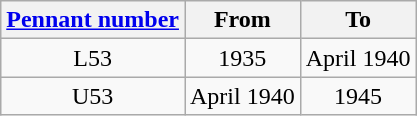<table class="wikitable" style="text-align:center">
<tr>
<th><a href='#'>Pennant number</a></th>
<th>From</th>
<th>To</th>
</tr>
<tr>
<td>L53</td>
<td>1935</td>
<td>April 1940</td>
</tr>
<tr>
<td>U53</td>
<td>April 1940</td>
<td>1945</td>
</tr>
</table>
